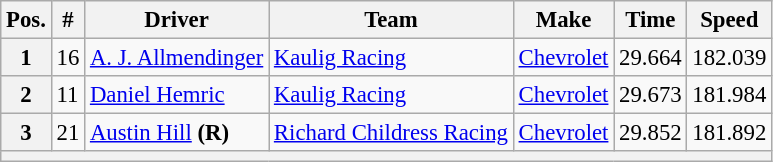<table class="wikitable" style="font-size:95%">
<tr>
<th>Pos.</th>
<th>#</th>
<th>Driver</th>
<th>Team</th>
<th>Make</th>
<th>Time</th>
<th>Speed</th>
</tr>
<tr>
<th>1</th>
<td>16</td>
<td><a href='#'>A. J. Allmendinger</a></td>
<td><a href='#'>Kaulig Racing</a></td>
<td><a href='#'>Chevrolet</a></td>
<td>29.664</td>
<td>182.039</td>
</tr>
<tr>
<th>2</th>
<td>11</td>
<td><a href='#'>Daniel Hemric</a></td>
<td><a href='#'>Kaulig Racing</a></td>
<td><a href='#'>Chevrolet</a></td>
<td>29.673</td>
<td>181.984</td>
</tr>
<tr>
<th>3</th>
<td>21</td>
<td><a href='#'>Austin Hill</a> <strong>(R)</strong></td>
<td><a href='#'>Richard Childress Racing</a></td>
<td><a href='#'>Chevrolet</a></td>
<td>29.852</td>
<td>181.892</td>
</tr>
<tr>
<th colspan="7"></th>
</tr>
</table>
